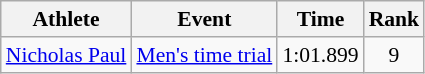<table class="wikitable" style="font-size:90%;">
<tr>
<th>Athlete</th>
<th>Event</th>
<th>Time</th>
<th>Rank</th>
</tr>
<tr align=center>
<td align=left><a href='#'>Nicholas Paul</a></td>
<td align=left><a href='#'>Men's time trial</a></td>
<td>1:01.899</td>
<td>9</td>
</tr>
</table>
